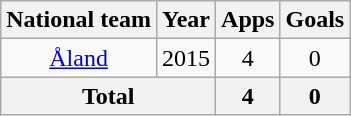<table class="wikitable" style="text-align:center">
<tr>
<th>National team</th>
<th>Year</th>
<th>Apps</th>
<th>Goals</th>
</tr>
<tr>
<td><a href='#'>Åland</a></td>
<td>2015</td>
<td>4</td>
<td>0</td>
</tr>
<tr>
<th colspan=2>Total</th>
<th>4</th>
<th>0</th>
</tr>
</table>
